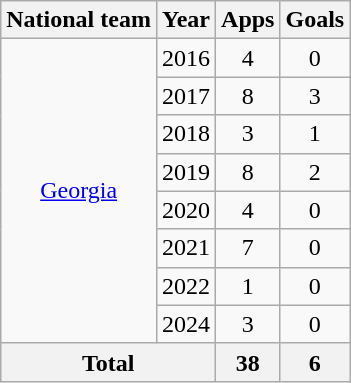<table class="wikitable" style="text-align:center">
<tr>
<th>National team</th>
<th>Year</th>
<th>Apps</th>
<th>Goals</th>
</tr>
<tr>
<td rowspan="8"><a href='#'>Georgia</a></td>
<td>2016</td>
<td>4</td>
<td>0</td>
</tr>
<tr>
<td>2017</td>
<td>8</td>
<td>3</td>
</tr>
<tr>
<td>2018</td>
<td>3</td>
<td>1</td>
</tr>
<tr>
<td>2019</td>
<td>8</td>
<td>2</td>
</tr>
<tr>
<td>2020</td>
<td>4</td>
<td>0</td>
</tr>
<tr>
<td>2021</td>
<td>7</td>
<td>0</td>
</tr>
<tr>
<td>2022</td>
<td>1</td>
<td>0</td>
</tr>
<tr>
<td>2024</td>
<td>3</td>
<td>0</td>
</tr>
<tr>
<th colspan="2">Total</th>
<th>38</th>
<th>6</th>
</tr>
</table>
